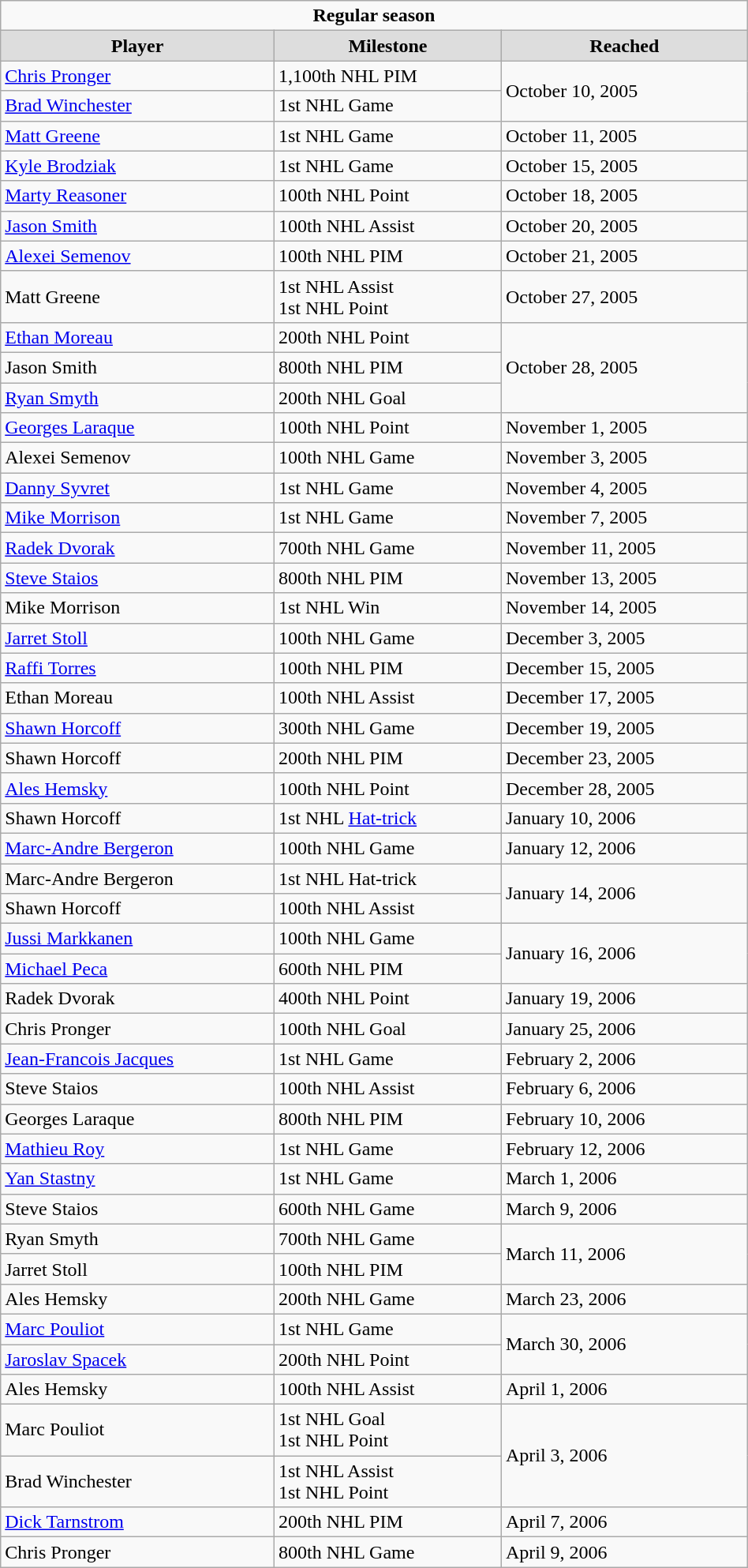<table class="wikitable" style="width:50%;">
<tr>
<td colspan="10" style="text-align:center;"><strong>Regular season</strong></td>
</tr>
<tr style="text-align:center; background:#ddd;">
<td><strong>Player</strong></td>
<td><strong>Milestone</strong></td>
<td><strong>Reached</strong></td>
</tr>
<tr>
<td><a href='#'>Chris Pronger</a></td>
<td>1,100th NHL PIM</td>
<td rowspan="2">October 10, 2005</td>
</tr>
<tr>
<td><a href='#'>Brad Winchester</a></td>
<td>1st NHL Game</td>
</tr>
<tr>
<td><a href='#'>Matt Greene</a></td>
<td>1st NHL Game</td>
<td>October 11, 2005</td>
</tr>
<tr>
<td><a href='#'>Kyle Brodziak</a></td>
<td>1st NHL Game</td>
<td>October 15, 2005</td>
</tr>
<tr>
<td><a href='#'>Marty Reasoner</a></td>
<td>100th NHL Point</td>
<td>October 18, 2005</td>
</tr>
<tr>
<td><a href='#'>Jason Smith</a></td>
<td>100th NHL Assist</td>
<td>October 20, 2005</td>
</tr>
<tr>
<td><a href='#'>Alexei Semenov</a></td>
<td>100th NHL PIM</td>
<td>October 21, 2005</td>
</tr>
<tr>
<td>Matt Greene</td>
<td>1st NHL Assist<br>1st NHL Point</td>
<td>October 27, 2005</td>
</tr>
<tr>
<td><a href='#'>Ethan Moreau</a></td>
<td>200th NHL Point</td>
<td rowspan="3">October 28, 2005</td>
</tr>
<tr>
<td>Jason Smith</td>
<td>800th NHL PIM</td>
</tr>
<tr>
<td><a href='#'>Ryan Smyth</a></td>
<td>200th NHL Goal</td>
</tr>
<tr>
<td><a href='#'>Georges Laraque</a></td>
<td>100th NHL Point</td>
<td>November 1, 2005</td>
</tr>
<tr>
<td>Alexei Semenov</td>
<td>100th NHL Game</td>
<td>November 3, 2005</td>
</tr>
<tr>
<td><a href='#'>Danny Syvret</a></td>
<td>1st NHL Game</td>
<td>November 4, 2005</td>
</tr>
<tr>
<td><a href='#'>Mike Morrison</a></td>
<td>1st NHL Game</td>
<td>November 7, 2005</td>
</tr>
<tr>
<td><a href='#'>Radek Dvorak</a></td>
<td>700th NHL Game</td>
<td>November 11, 2005</td>
</tr>
<tr>
<td><a href='#'>Steve Staios</a></td>
<td>800th NHL PIM</td>
<td>November 13, 2005</td>
</tr>
<tr>
<td>Mike Morrison</td>
<td>1st NHL Win</td>
<td>November 14, 2005</td>
</tr>
<tr>
<td><a href='#'>Jarret Stoll</a></td>
<td>100th NHL Game</td>
<td>December 3, 2005</td>
</tr>
<tr>
<td><a href='#'>Raffi Torres</a></td>
<td>100th NHL PIM</td>
<td>December 15, 2005</td>
</tr>
<tr>
<td>Ethan Moreau</td>
<td>100th NHL Assist</td>
<td>December 17, 2005</td>
</tr>
<tr>
<td><a href='#'>Shawn Horcoff</a></td>
<td>300th NHL Game</td>
<td>December 19, 2005</td>
</tr>
<tr>
<td>Shawn Horcoff</td>
<td>200th NHL PIM</td>
<td>December 23, 2005</td>
</tr>
<tr>
<td><a href='#'>Ales Hemsky</a></td>
<td>100th NHL Point</td>
<td>December 28, 2005</td>
</tr>
<tr>
<td>Shawn Horcoff</td>
<td>1st NHL <a href='#'>Hat-trick</a></td>
<td>January 10, 2006</td>
</tr>
<tr>
<td><a href='#'>Marc-Andre Bergeron</a></td>
<td>100th NHL Game</td>
<td>January 12, 2006</td>
</tr>
<tr>
<td>Marc-Andre Bergeron</td>
<td>1st NHL Hat-trick</td>
<td rowspan="2">January 14, 2006</td>
</tr>
<tr>
<td>Shawn Horcoff</td>
<td>100th NHL Assist</td>
</tr>
<tr>
<td><a href='#'>Jussi Markkanen</a></td>
<td>100th NHL Game</td>
<td rowspan="2">January 16, 2006</td>
</tr>
<tr>
<td><a href='#'>Michael Peca</a></td>
<td>600th NHL PIM</td>
</tr>
<tr>
<td>Radek Dvorak</td>
<td>400th NHL Point</td>
<td>January 19, 2006</td>
</tr>
<tr>
<td>Chris Pronger</td>
<td>100th NHL Goal</td>
<td>January 25, 2006</td>
</tr>
<tr>
<td><a href='#'>Jean-Francois Jacques</a></td>
<td>1st NHL Game</td>
<td>February 2, 2006</td>
</tr>
<tr>
<td>Steve Staios</td>
<td>100th NHL Assist</td>
<td>February 6, 2006</td>
</tr>
<tr>
<td>Georges Laraque</td>
<td>800th NHL PIM</td>
<td>February 10, 2006</td>
</tr>
<tr>
<td><a href='#'>Mathieu Roy</a></td>
<td>1st NHL Game</td>
<td>February 12, 2006</td>
</tr>
<tr>
<td><a href='#'>Yan Stastny</a></td>
<td>1st NHL Game</td>
<td>March 1, 2006</td>
</tr>
<tr>
<td>Steve Staios</td>
<td>600th NHL Game</td>
<td>March 9, 2006</td>
</tr>
<tr>
<td>Ryan Smyth</td>
<td>700th NHL Game</td>
<td rowspan="2">March 11, 2006</td>
</tr>
<tr>
<td>Jarret Stoll</td>
<td>100th NHL PIM</td>
</tr>
<tr>
<td>Ales Hemsky</td>
<td>200th NHL Game</td>
<td>March 23, 2006</td>
</tr>
<tr>
<td><a href='#'>Marc Pouliot</a></td>
<td>1st NHL Game</td>
<td rowspan="2">March 30, 2006</td>
</tr>
<tr>
<td><a href='#'>Jaroslav Spacek</a></td>
<td>200th NHL Point</td>
</tr>
<tr>
<td>Ales Hemsky</td>
<td>100th NHL Assist</td>
<td>April 1, 2006</td>
</tr>
<tr>
<td>Marc Pouliot</td>
<td>1st NHL Goal<br>1st NHL Point</td>
<td rowspan="2">April 3, 2006</td>
</tr>
<tr>
<td>Brad Winchester</td>
<td>1st NHL Assist<br>1st NHL Point</td>
</tr>
<tr>
<td><a href='#'>Dick Tarnstrom</a></td>
<td>200th NHL PIM</td>
<td>April 7, 2006</td>
</tr>
<tr>
<td>Chris Pronger</td>
<td>800th NHL Game</td>
<td>April 9, 2006</td>
</tr>
</table>
